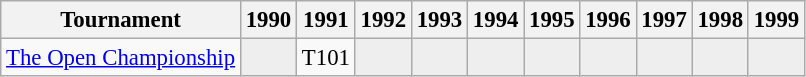<table class="wikitable" style="font-size:95%;text-align:center;">
<tr>
<th>Tournament</th>
<th>1990</th>
<th>1991</th>
<th>1992</th>
<th>1993</th>
<th>1994</th>
<th>1995</th>
<th>1996</th>
<th>1997</th>
<th>1998</th>
<th>1999</th>
</tr>
<tr>
<td align=left><a href='#'>The Open Championship</a></td>
<td style="background:#eeeeee;"></td>
<td>T101</td>
<td style="background:#eeeeee;"></td>
<td style="background:#eeeeee;"></td>
<td style="background:#eeeeee;"></td>
<td style="background:#eeeeee;"></td>
<td style="background:#eeeeee;"></td>
<td style="background:#eeeeee;"></td>
<td style="background:#eeeeee;"></td>
<td style="background:#eeeeee;"></td>
</tr>
</table>
